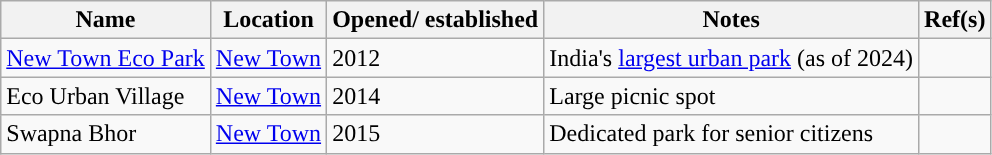<table class="wikitable">
<tr>
<th>Name</th>
<th>Location</th>
<th>Opened/ established</th>
<th>Notes</th>
<th>Ref(s)</th>
</tr>
<tr>
<td><a href='#'>New Town Eco Park</a></td>
<td><a href='#'>New Town</a></td>
<td>2012</td>
<td>India's <a href='#'>largest urban park</a> (as of 2024)</td>
<td></td>
</tr>
<tr>
<td>Eco Urban Village</td>
<td><a href='#'>New Town</a></td>
<td>2014</td>
<td>Large picnic spot</td>
<td></td>
</tr>
<tr>
<td>Swapna Bhor</td>
<td><a href='#'>New Town</a></td>
<td>2015</td>
<td>Dedicated park for senior citizens</td>
<td></td>
</tr>
</table>
